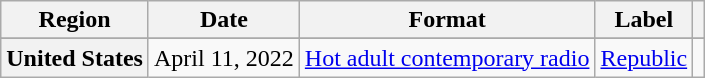<table class="wikitable plainrowheaders"|+Release history for "Numb Little Bug">
<tr>
<th scope="col">Region</th>
<th scope="col">Date</th>
<th scope="col">Format</th>
<th scope="col">Label</th>
<th scope="col"></th>
</tr>
<tr>
</tr>
<tr>
<th scope="row">United States</th>
<td>April 11, 2022</td>
<td rowspan="1"><a href='#'>Hot adult contemporary radio</a></td>
<td rowspan="1"><a href='#'>Republic</a></td>
<td></td>
</tr>
</table>
